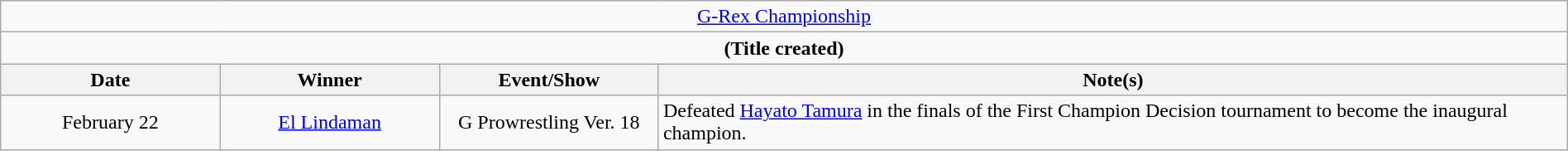<table class="wikitable" style="text-align:center; width:100%;">
<tr>
<td colspan="4" style="text-align: center;"><a href='#'>G-Rex Championship</a></td>
</tr>
<tr>
<td colspan="4" style="text-align: center;"><strong>(Title created)</strong></td>
</tr>
<tr>
<th width=14%>Date</th>
<th width=14%>Winner</th>
<th width=14%>Event/Show</th>
<th width=58%>Note(s)</th>
</tr>
<tr>
<td>February 22</td>
<td><a href='#'>El Lindaman</a></td>
<td>G Prowrestling Ver. 18</td>
<td align=left>Defeated <a href='#'>Hayato Tamura</a> in the finals of the First Champion Decision tournament to become the inaugural champion.</td>
</tr>
</table>
